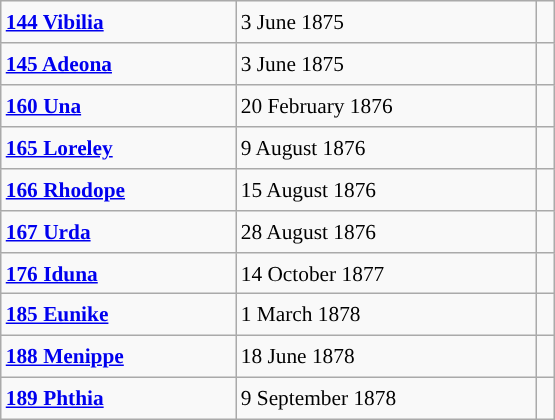<table class="wikitable" style="font-size: 89%; float: left; width: 26em; margin-right: 1em; height: 280px;">
<tr>
<td><strong><a href='#'>144 Vibilia</a></strong></td>
<td>3 June 1875</td>
<td></td>
</tr>
<tr>
<td><strong><a href='#'>145 Adeona</a></strong></td>
<td>3 June 1875</td>
<td></td>
</tr>
<tr>
<td><strong><a href='#'>160 Una</a></strong></td>
<td>20 February 1876</td>
<td></td>
</tr>
<tr>
<td><strong><a href='#'>165 Loreley</a></strong></td>
<td>9 August 1876</td>
<td></td>
</tr>
<tr>
<td><strong><a href='#'>166 Rhodope</a></strong></td>
<td>15 August 1876</td>
<td></td>
</tr>
<tr>
<td><strong><a href='#'>167 Urda</a></strong></td>
<td>28 August 1876</td>
<td></td>
</tr>
<tr>
<td><strong><a href='#'>176 Iduna</a></strong></td>
<td>14 October 1877</td>
<td></td>
</tr>
<tr>
<td><strong><a href='#'>185 Eunike</a></strong></td>
<td>1 March 1878</td>
<td></td>
</tr>
<tr>
<td><strong><a href='#'>188 Menippe</a></strong></td>
<td>18 June 1878</td>
<td></td>
</tr>
<tr>
<td><strong><a href='#'>189 Phthia</a></strong></td>
<td>9 September 1878</td>
<td></td>
</tr>
</table>
